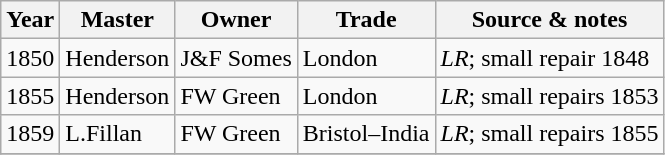<table class="sortable wikitable">
<tr>
<th>Year</th>
<th>Master</th>
<th>Owner</th>
<th>Trade</th>
<th>Source & notes</th>
</tr>
<tr>
<td>1850</td>
<td>Henderson</td>
<td>J&F Somes</td>
<td>London</td>
<td><em>LR</em>; small repair 1848</td>
</tr>
<tr>
<td>1855</td>
<td>Henderson</td>
<td>FW Green</td>
<td>London</td>
<td><em>LR</em>; small repairs 1853</td>
</tr>
<tr>
<td>1859</td>
<td>L.Fillan</td>
<td>FW Green</td>
<td>Bristol–India</td>
<td><em>LR</em>; small repairs 1855</td>
</tr>
<tr>
</tr>
</table>
